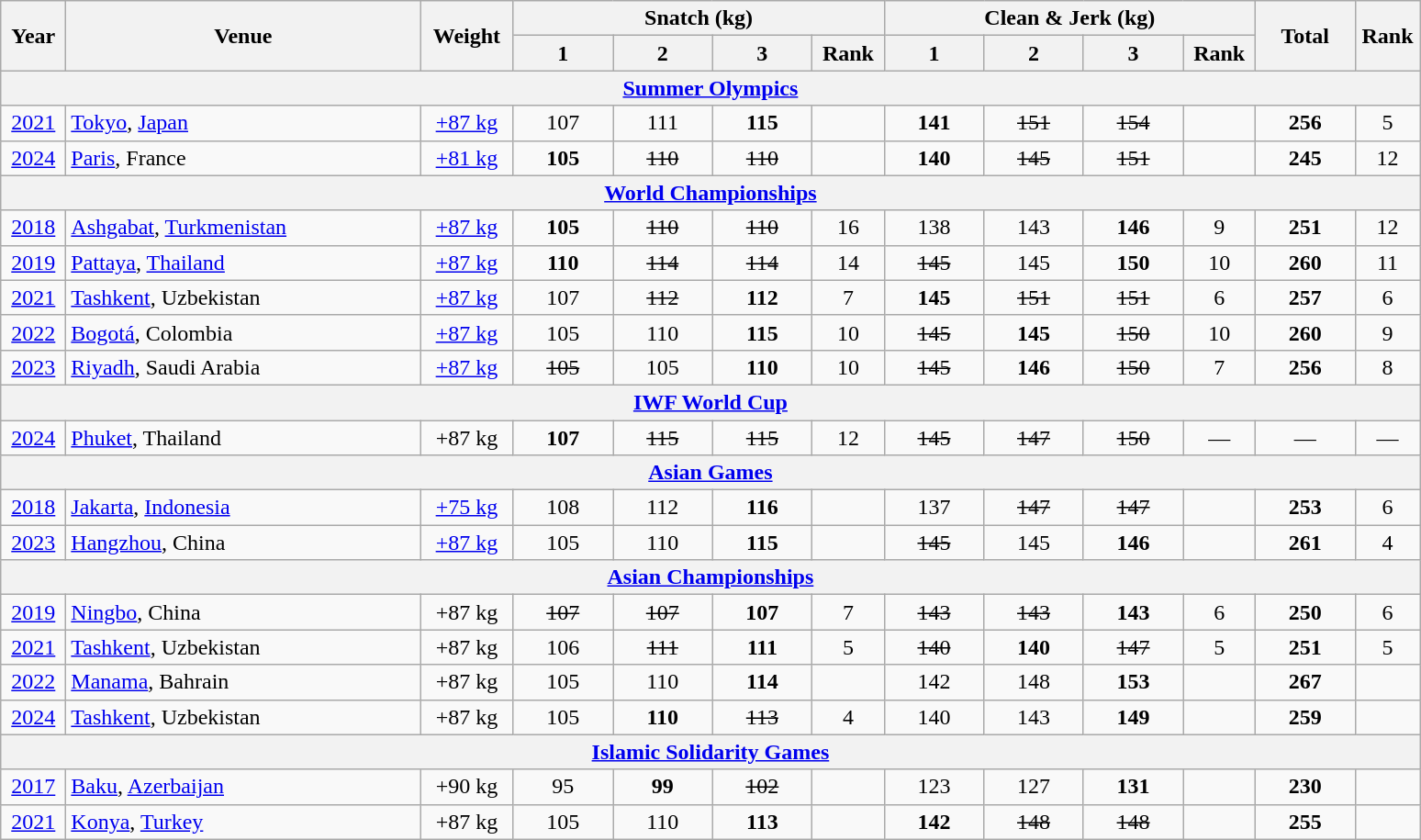<table class = "wikitable" style="text-align:center;">
<tr>
<th rowspan=2 width=40>Year</th>
<th rowspan=2 width=250>Venue</th>
<th rowspan=2 width=60>Weight</th>
<th colspan=4>Snatch (kg)</th>
<th colspan=4>Clean & Jerk (kg)</th>
<th rowspan=2 width=65>Total</th>
<th rowspan=2 width=40>Rank</th>
</tr>
<tr>
<th width=65>1</th>
<th width=65>2</th>
<th width=65>3</th>
<th width=45>Rank</th>
<th width=65>1</th>
<th width=65>2</th>
<th width=65>3</th>
<th width=45>Rank</th>
</tr>
<tr>
<th colspan=13><a href='#'>Summer Olympics</a></th>
</tr>
<tr>
<td><a href='#'>2021</a></td>
<td align=left><a href='#'>Tokyo</a>, <a href='#'>Japan</a></td>
<td><a href='#'>+87 kg</a></td>
<td>107</td>
<td>111</td>
<td><strong>115</strong></td>
<td></td>
<td><strong>141</strong></td>
<td><s>151</s></td>
<td><s>154</s></td>
<td></td>
<td><strong>256</strong></td>
<td>5</td>
</tr>
<tr>
<td><a href='#'>2024</a></td>
<td align=left><a href='#'>Paris</a>, France</td>
<td><a href='#'>+81 kg</a></td>
<td><strong>105</strong></td>
<td><s>110</s></td>
<td><s>110</s></td>
<td></td>
<td><strong>140</strong></td>
<td><s>145</s></td>
<td><s>151</s></td>
<td></td>
<td><strong>245</strong></td>
<td>12</td>
</tr>
<tr>
<th colspan=13><a href='#'>World Championships</a></th>
</tr>
<tr>
<td><a href='#'>2018</a></td>
<td align=left><a href='#'>Ashgabat</a>, <a href='#'>Turkmenistan</a></td>
<td><a href='#'>+87 kg</a></td>
<td><strong>105</strong></td>
<td><s>110</s></td>
<td><s>110</s></td>
<td>16</td>
<td>138</td>
<td>143</td>
<td><strong>146</strong></td>
<td>9</td>
<td><strong>251</strong></td>
<td>12</td>
</tr>
<tr>
<td><a href='#'>2019</a></td>
<td align=left><a href='#'>Pattaya</a>, <a href='#'>Thailand</a></td>
<td><a href='#'>+87 kg</a></td>
<td><strong>110</strong></td>
<td><s>114</s></td>
<td><s>114</s></td>
<td>14</td>
<td><s>145</s></td>
<td>145</td>
<td><strong>150</strong></td>
<td>10</td>
<td><strong>260</strong></td>
<td>11</td>
</tr>
<tr>
<td><a href='#'>2021</a></td>
<td align=left><a href='#'>Tashkent</a>, Uzbekistan</td>
<td><a href='#'>+87 kg</a></td>
<td>107</td>
<td><s>112</s></td>
<td><strong>112</strong></td>
<td>7</td>
<td><strong>145</strong></td>
<td><s>151</s></td>
<td><s>151</s></td>
<td>6</td>
<td><strong>257</strong></td>
<td>6</td>
</tr>
<tr>
<td><a href='#'>2022</a></td>
<td align=left><a href='#'>Bogotá</a>, Colombia</td>
<td><a href='#'>+87 kg</a></td>
<td>105</td>
<td>110</td>
<td><strong>115</strong></td>
<td>10</td>
<td><s>145</s></td>
<td><strong>145</strong></td>
<td><s>150</s></td>
<td>10</td>
<td><strong>260</strong></td>
<td>9</td>
</tr>
<tr>
<td><a href='#'>2023</a></td>
<td align=left><a href='#'>Riyadh</a>, Saudi Arabia</td>
<td><a href='#'>+87 kg</a></td>
<td><s>105</s></td>
<td>105</td>
<td><strong>110</strong></td>
<td>10</td>
<td><s>145</s></td>
<td><strong>146</strong></td>
<td><s>150</s></td>
<td>7</td>
<td><strong>256</strong></td>
<td>8</td>
</tr>
<tr>
<th colspan=13><a href='#'>IWF World Cup</a></th>
</tr>
<tr>
<td><a href='#'>2024</a></td>
<td align=left><a href='#'>Phuket</a>, Thailand</td>
<td>+87 kg</td>
<td><strong>107</strong></td>
<td><s>115</s></td>
<td><s>115</s></td>
<td>12</td>
<td><s>145</s></td>
<td><s>147</s></td>
<td><s>150</s></td>
<td>—</td>
<td>—</td>
<td>—</td>
</tr>
<tr>
<th colspan=13><a href='#'>Asian Games</a></th>
</tr>
<tr>
<td><a href='#'>2018</a></td>
<td align=left><a href='#'>Jakarta</a>, <a href='#'>Indonesia</a></td>
<td><a href='#'>+75 kg</a></td>
<td>108</td>
<td>112</td>
<td><strong>116</strong></td>
<td></td>
<td>137</td>
<td><s>147</s></td>
<td><s>147</s></td>
<td></td>
<td><strong>253</strong></td>
<td>6</td>
</tr>
<tr>
<td><a href='#'>2023</a></td>
<td align=left><a href='#'>Hangzhou</a>, China</td>
<td><a href='#'>+87 kg</a></td>
<td>105</td>
<td>110</td>
<td><strong>115</strong></td>
<td></td>
<td><s>145</s></td>
<td>145</td>
<td><strong>146</strong></td>
<td></td>
<td><strong>261</strong></td>
<td>4</td>
</tr>
<tr>
<th colspan=13><a href='#'>Asian Championships</a></th>
</tr>
<tr>
<td><a href='#'>2019</a></td>
<td align=left><a href='#'>Ningbo</a>, China</td>
<td>+87 kg</td>
<td><s>107</s></td>
<td><s>107</s></td>
<td><strong>107</strong></td>
<td>7</td>
<td><s>143</s></td>
<td><s>143</s></td>
<td><strong>143</strong></td>
<td>6</td>
<td><strong>250</strong></td>
<td>6</td>
</tr>
<tr>
<td><a href='#'>2021</a></td>
<td align=left><a href='#'>Tashkent</a>, Uzbekistan</td>
<td>+87 kg</td>
<td>106</td>
<td><s>111</s></td>
<td><strong>111</strong></td>
<td>5</td>
<td><s>140</s></td>
<td><strong>140</strong></td>
<td><s>147</s></td>
<td>5</td>
<td><strong>251</strong></td>
<td>5</td>
</tr>
<tr>
<td><a href='#'>2022</a></td>
<td align=left><a href='#'>Manama</a>, Bahrain</td>
<td>+87 kg</td>
<td>105</td>
<td>110</td>
<td><strong>114</strong></td>
<td></td>
<td>142</td>
<td>148</td>
<td><strong>153</strong></td>
<td></td>
<td><strong>267</strong></td>
<td></td>
</tr>
<tr>
<td><a href='#'>2024</a></td>
<td align=left><a href='#'>Tashkent</a>, Uzbekistan</td>
<td>+87 kg</td>
<td>105</td>
<td><strong>110</strong></td>
<td><s>113</s></td>
<td>4</td>
<td>140</td>
<td>143</td>
<td><strong>149</strong></td>
<td></td>
<td><strong>259</strong></td>
<td></td>
</tr>
<tr>
<th colspan=13><a href='#'>Islamic Solidarity Games</a></th>
</tr>
<tr>
<td><a href='#'>2017</a></td>
<td align=left><a href='#'>Baku</a>, <a href='#'>Azerbaijan</a></td>
<td>+90 kg</td>
<td>95</td>
<td><strong>99</strong></td>
<td><s>102</s></td>
<td></td>
<td>123</td>
<td>127</td>
<td><strong>131</strong></td>
<td></td>
<td><strong>230</strong></td>
<td></td>
</tr>
<tr>
<td><a href='#'>2021</a></td>
<td align=left><a href='#'>Konya</a>, <a href='#'>Turkey</a></td>
<td>+87 kg</td>
<td>105</td>
<td>110</td>
<td><strong>113</strong></td>
<td></td>
<td><strong>142</strong></td>
<td><s>148</s></td>
<td><s>148</s></td>
<td></td>
<td><strong>255</strong></td>
<td></td>
</tr>
</table>
